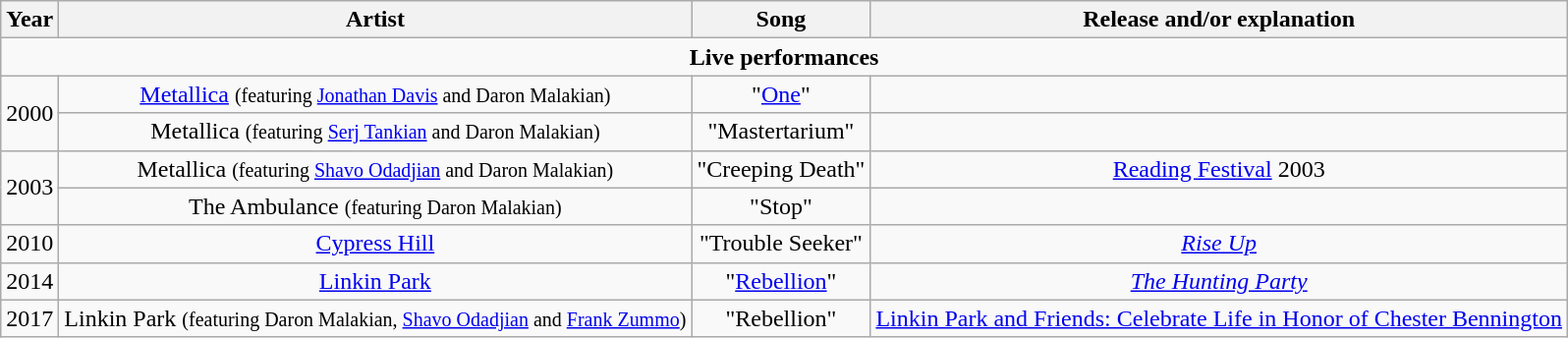<table class="wikitable" style="text-align: center">
<tr>
<th>Year</th>
<th>Artist</th>
<th>Song</th>
<th>Release and/or explanation</th>
</tr>
<tr>
<td colspan=12><strong>Live performances</strong></td>
</tr>
<tr>
<td rowspan="2">2000</td>
<td><a href='#'>Metallica</a> <small>(featuring <a href='#'>Jonathan Davis</a> and Daron Malakian)</small></td>
<td>"<a href='#'>One</a>"</td>
<td></td>
</tr>
<tr>
<td>Metallica <small>(featuring <a href='#'>Serj Tankian</a> and Daron Malakian)</small></td>
<td>"Mastertarium"</td>
<td></td>
</tr>
<tr>
<td rowspan="2">2003</td>
<td>Metallica <small>(featuring <a href='#'>Shavo Odadjian</a> and Daron Malakian)</small></td>
<td>"Creeping Death"</td>
<td><a href='#'>Reading Festival</a> 2003</td>
</tr>
<tr>
<td>The Ambulance <small>(featuring Daron Malakian)</small></td>
<td>"Stop"</td>
<td></td>
</tr>
<tr>
<td>2010</td>
<td><a href='#'>Cypress Hill</a></td>
<td>"Trouble Seeker"</td>
<td><em><a href='#'>Rise Up</a></em></td>
</tr>
<tr>
<td>2014</td>
<td><a href='#'>Linkin Park</a></td>
<td>"<a href='#'>Rebellion</a>"</td>
<td><em><a href='#'>The Hunting Party</a></em></td>
</tr>
<tr>
<td>2017</td>
<td>Linkin Park <small>(featuring Daron Malakian, <a href='#'>Shavo Odadjian</a> and <a href='#'>Frank Zummo</a>)</small></td>
<td>"Rebellion"</td>
<td><a href='#'>Linkin Park and Friends: Celebrate Life in Honor of Chester Bennington</a></td>
</tr>
</table>
